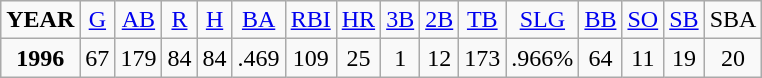<table class="wikitable">
<tr align=center>
<td><strong>YEAR</strong></td>
<td><a href='#'>G</a></td>
<td><a href='#'>AB</a></td>
<td><a href='#'>R</a></td>
<td><a href='#'>H</a></td>
<td><a href='#'>BA</a></td>
<td><a href='#'>RBI</a></td>
<td><a href='#'>HR</a></td>
<td><a href='#'>3B</a></td>
<td><a href='#'>2B</a></td>
<td><a href='#'>TB</a></td>
<td><a href='#'>SLG</a></td>
<td><a href='#'>BB</a></td>
<td><a href='#'>SO</a></td>
<td><a href='#'>SB</a></td>
<td>SBA</td>
</tr>
<tr align=center>
<td><strong>1996</strong></td>
<td>67</td>
<td>179</td>
<td>84</td>
<td>84</td>
<td>.469</td>
<td>109</td>
<td>25</td>
<td>1</td>
<td>12</td>
<td>173</td>
<td>.966%</td>
<td>64</td>
<td>11</td>
<td>19</td>
<td>20</td>
</tr>
</table>
